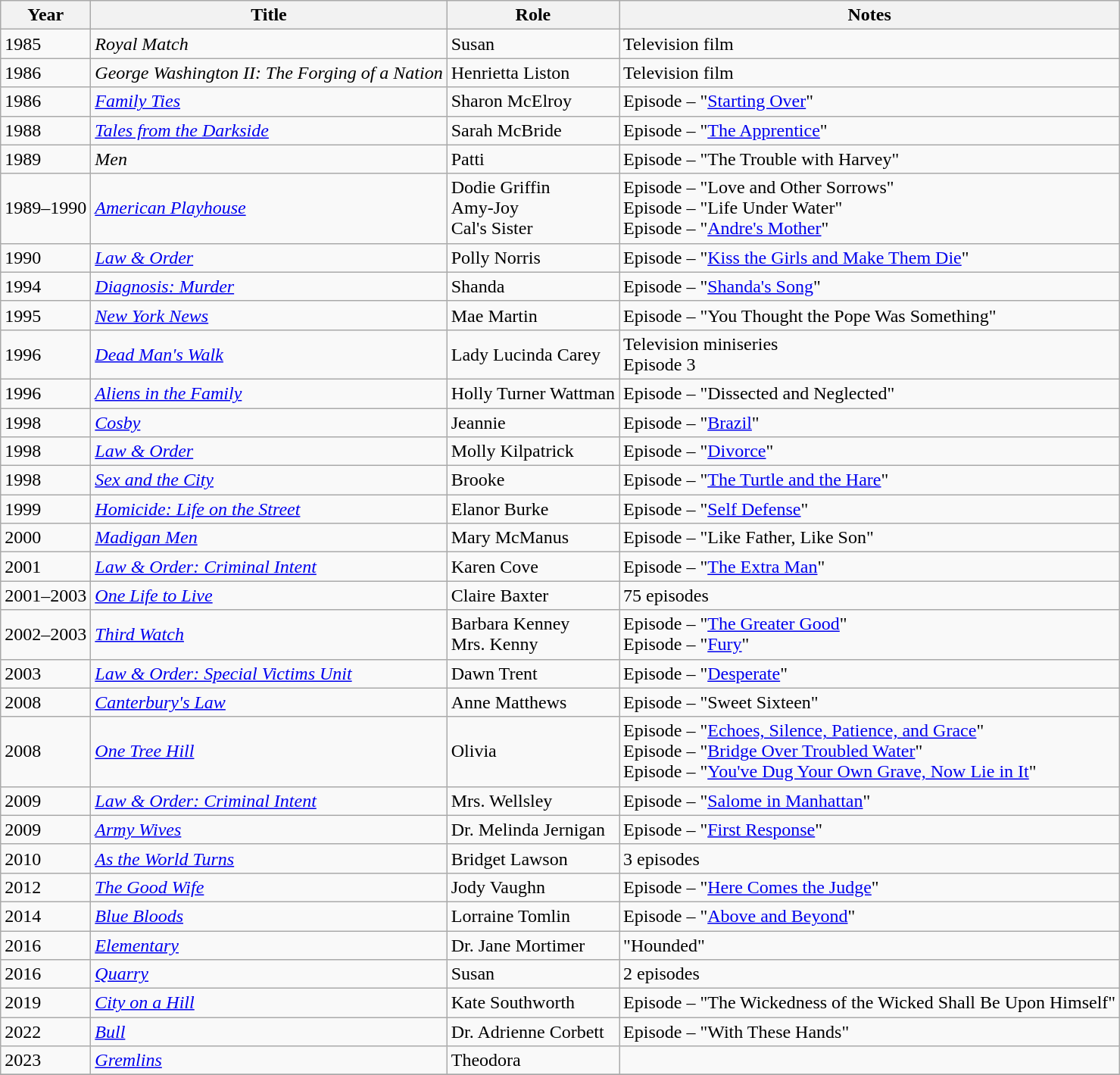<table class="wikitable sortable">
<tr>
<th>Year</th>
<th>Title</th>
<th>Role</th>
<th class="unsortable">Notes</th>
</tr>
<tr>
<td>1985</td>
<td><em>Royal Match</em></td>
<td>Susan</td>
<td>Television film</td>
</tr>
<tr>
<td>1986</td>
<td><em>George Washington II: The Forging of a Nation</em></td>
<td>Henrietta Liston</td>
<td>Television film</td>
</tr>
<tr>
<td>1986</td>
<td><em><a href='#'>Family Ties</a></em></td>
<td>Sharon McElroy</td>
<td>Episode – "<a href='#'>Starting Over</a>"</td>
</tr>
<tr>
<td>1988</td>
<td><em><a href='#'>Tales from the Darkside</a></em></td>
<td>Sarah McBride</td>
<td>Episode – "<a href='#'>The Apprentice</a>"</td>
</tr>
<tr>
<td>1989</td>
<td><em>Men</em></td>
<td>Patti</td>
<td>Episode – "The Trouble with Harvey"</td>
</tr>
<tr>
<td>1989–1990</td>
<td><em><a href='#'>American Playhouse</a></em></td>
<td>Dodie Griffin <br> Amy-Joy <br> Cal's Sister</td>
<td>Episode – "Love and Other Sorrows" <br> Episode – "Life Under Water" <br> Episode – "<a href='#'>Andre's Mother</a>"</td>
</tr>
<tr>
<td>1990</td>
<td><em><a href='#'>Law & Order</a></em></td>
<td>Polly Norris</td>
<td>Episode – "<a href='#'>Kiss the Girls and Make Them Die</a>"</td>
</tr>
<tr>
<td>1994</td>
<td><em><a href='#'>Diagnosis: Murder</a></em></td>
<td>Shanda</td>
<td>Episode – "<a href='#'>Shanda's Song</a>"</td>
</tr>
<tr>
<td>1995</td>
<td><em><a href='#'>New York News</a></em></td>
<td>Mae Martin</td>
<td>Episode – "You Thought the Pope Was Something"</td>
</tr>
<tr>
<td>1996</td>
<td><em><a href='#'>Dead Man's Walk</a></em></td>
<td>Lady Lucinda Carey</td>
<td>Television miniseries <br> Episode 3</td>
</tr>
<tr>
<td>1996</td>
<td><em><a href='#'>Aliens in the Family</a></em></td>
<td>Holly Turner Wattman</td>
<td>Episode – "Dissected and Neglected"</td>
</tr>
<tr>
<td>1998</td>
<td><em><a href='#'>Cosby</a></em></td>
<td>Jeannie</td>
<td>Episode – "<a href='#'>Brazil</a>"</td>
</tr>
<tr>
<td>1998</td>
<td><em><a href='#'>Law & Order</a></em></td>
<td>Molly Kilpatrick</td>
<td>Episode – "<a href='#'>Divorce</a>"</td>
</tr>
<tr>
<td>1998</td>
<td><em><a href='#'>Sex and the City</a></em></td>
<td>Brooke</td>
<td>Episode – "<a href='#'>The Turtle and the Hare</a>"</td>
</tr>
<tr>
<td>1999</td>
<td><em><a href='#'>Homicide: Life on the Street</a></em></td>
<td>Elanor Burke</td>
<td>Episode – "<a href='#'>Self Defense</a>"</td>
</tr>
<tr>
<td>2000</td>
<td><em><a href='#'>Madigan Men</a></em></td>
<td>Mary McManus</td>
<td>Episode – "Like Father, Like Son"</td>
</tr>
<tr>
<td>2001</td>
<td><em><a href='#'>Law & Order: Criminal Intent</a></em></td>
<td>Karen Cove</td>
<td>Episode – "<a href='#'>The Extra Man</a>"</td>
</tr>
<tr>
<td>2001–2003</td>
<td><em><a href='#'>One Life to Live</a></em></td>
<td>Claire Baxter</td>
<td>75 episodes</td>
</tr>
<tr>
<td>2002–2003</td>
<td><em><a href='#'>Third Watch</a></em></td>
<td>Barbara Kenney <br> Mrs. Kenny</td>
<td>Episode – "<a href='#'>The Greater Good</a>" <br> Episode – "<a href='#'>Fury</a>"</td>
</tr>
<tr>
<td>2003</td>
<td><em><a href='#'>Law & Order: Special Victims Unit</a></em></td>
<td>Dawn Trent</td>
<td>Episode – "<a href='#'>Desperate</a>"</td>
</tr>
<tr>
<td>2008</td>
<td><em><a href='#'>Canterbury's Law</a></em></td>
<td>Anne Matthews</td>
<td>Episode – "Sweet Sixteen"</td>
</tr>
<tr>
<td>2008</td>
<td><em><a href='#'>One Tree Hill</a></em></td>
<td>Olivia</td>
<td>Episode – "<a href='#'>Echoes, Silence, Patience, and Grace</a>" <br> Episode – "<a href='#'>Bridge Over Troubled Water</a>" <br> Episode – "<a href='#'>You've Dug Your Own Grave, Now Lie in It</a>"</td>
</tr>
<tr>
<td>2009</td>
<td><em><a href='#'>Law & Order: Criminal Intent</a></em></td>
<td>Mrs. Wellsley</td>
<td>Episode – "<a href='#'>Salome in Manhattan</a>"</td>
</tr>
<tr>
<td>2009</td>
<td><em><a href='#'>Army Wives</a></em></td>
<td>Dr. Melinda Jernigan</td>
<td>Episode – "<a href='#'>First Response</a>"</td>
</tr>
<tr>
<td>2010</td>
<td><em><a href='#'>As the World Turns</a></em></td>
<td>Bridget Lawson</td>
<td>3 episodes</td>
</tr>
<tr>
<td>2012</td>
<td><em><a href='#'>The Good Wife</a></em></td>
<td>Jody Vaughn</td>
<td>Episode – "<a href='#'>Here Comes the Judge</a>"</td>
</tr>
<tr>
<td>2014</td>
<td><em><a href='#'>Blue Bloods</a></em></td>
<td>Lorraine Tomlin</td>
<td>Episode – "<a href='#'>Above and Beyond</a>"</td>
</tr>
<tr>
<td>2016</td>
<td><em><a href='#'>Elementary</a></em></td>
<td>Dr. Jane Mortimer</td>
<td>"Hounded"</td>
</tr>
<tr>
<td>2016</td>
<td><em><a href='#'>Quarry</a></em></td>
<td>Susan</td>
<td>2 episodes</td>
</tr>
<tr>
<td>2019</td>
<td><em><a href='#'>City on a Hill</a></em></td>
<td>Kate Southworth</td>
<td>Episode – "The Wickedness of the Wicked Shall Be Upon Himself"</td>
</tr>
<tr>
<td>2022</td>
<td><em><a href='#'>Bull</a></em></td>
<td>Dr. Adrienne Corbett</td>
<td>Episode – "With These Hands"</td>
</tr>
<tr>
<td>2023</td>
<td><em><a href='#'>Gremlins</a></em></td>
<td>Theodora</td>
<td></td>
</tr>
<tr>
</tr>
</table>
